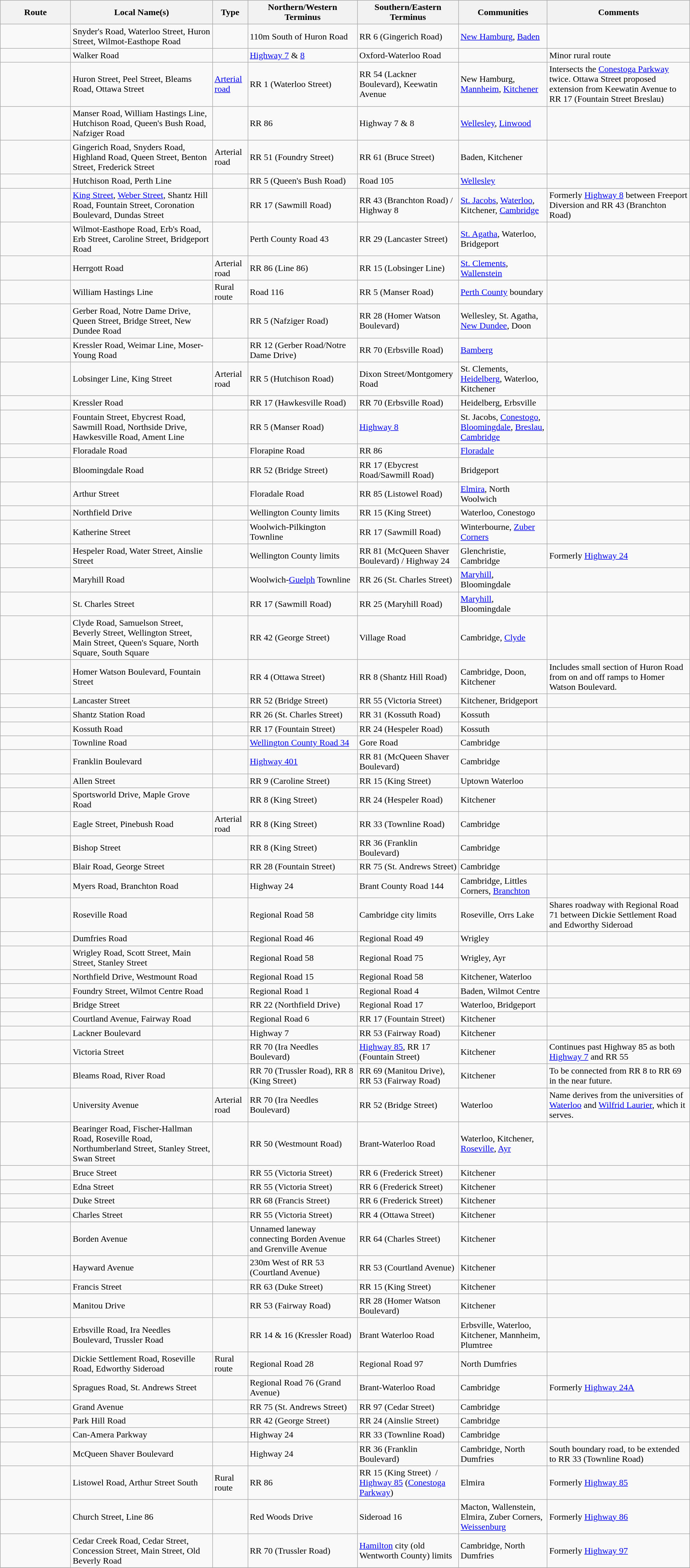<table class="wikitable sortable">
<tr>
<th width="120px" scope="col">Route</th>
<th class="unsortable" scope="col">Local Name(s)</th>
<th scope="col">Type</th>
<th class="unsortable" scope="col">Northern/Western Terminus</th>
<th class="unsortable" scope="col">Southern/Eastern Terminus</th>
<th class="unsortable" scope="col">Communities</th>
<th class="unsortable" scope="col">Comments</th>
</tr>
<tr>
<td></td>
<td>Snyder's Road, Waterloo Street, Huron Street, Wilmot-Easthope Road</td>
<td></td>
<td>110m South of Huron Road</td>
<td>RR 6 (Gingerich Road)</td>
<td><a href='#'>New Hamburg</a>, <a href='#'>Baden</a></td>
<td></td>
</tr>
<tr>
<td></td>
<td>Walker Road</td>
<td></td>
<td><a href='#'>Highway 7</a> & <a href='#'>8</a></td>
<td>Oxford-Waterloo Road</td>
<td></td>
<td>Minor rural route</td>
</tr>
<tr>
<td></td>
<td>Huron Street, Peel Street, Bleams Road, Ottawa Street</td>
<td><a href='#'>Arterial road</a></td>
<td>RR 1 (Waterloo Street)</td>
<td>RR 54 (Lackner Boulevard), Keewatin Avenue</td>
<td>New Hamburg, <a href='#'>Mannheim</a>, <a href='#'>Kitchener</a></td>
<td>Intersects the <a href='#'>Conestoga Parkway</a> twice. Ottawa Street proposed extension from Keewatin Avenue to RR 17 (Fountain Street Breslau)</td>
</tr>
<tr>
<td></td>
<td>Manser Road, William Hastings Line, Hutchison Road, Queen's Bush Road, Nafziger Road</td>
<td></td>
<td>RR 86</td>
<td>Highway 7 & 8</td>
<td><a href='#'>Wellesley</a>, <a href='#'>Linwood</a></td>
<td></td>
</tr>
<tr>
<td></td>
<td>Gingerich Road, Snyders Road, Highland Road, Queen Street, Benton Street, Frederick Street</td>
<td>Arterial road</td>
<td>RR 51 (Foundry Street)</td>
<td>RR 61 (Bruce Street)</td>
<td>Baden, Kitchener</td>
<td></td>
</tr>
<tr>
<td></td>
<td>Hutchison Road, Perth Line</td>
<td></td>
<td>RR 5 (Queen's Bush Road)</td>
<td>Road 105</td>
<td><a href='#'>Wellesley</a></td>
<td></td>
</tr>
<tr>
<td></td>
<td><a href='#'>King Street</a>, <a href='#'>Weber Street</a>, Shantz Hill Road, Fountain Street, Coronation Boulevard, Dundas Street</td>
<td></td>
<td>RR 17 (Sawmill Road)</td>
<td>RR 43 (Branchton Road) / Highway 8</td>
<td><a href='#'>St. Jacobs</a>, <a href='#'>Waterloo</a>, Kitchener, <a href='#'>Cambridge</a></td>
<td>Formerly <a href='#'>Highway 8</a> between Freeport Diversion and RR 43 (Branchton Road)</td>
</tr>
<tr>
<td></td>
<td>Wilmot-Easthope Road, Erb's Road, Erb Street, Caroline Street, Bridgeport Road</td>
<td></td>
<td>Perth County Road 43</td>
<td>RR 29 (Lancaster Street)</td>
<td><a href='#'>St. Agatha</a>, Waterloo, Bridgeport</td>
<td></td>
</tr>
<tr>
<td></td>
<td>Herrgott Road</td>
<td>Arterial road</td>
<td>RR 86 (Line 86)</td>
<td>RR 15 (Lobsinger Line)</td>
<td><a href='#'>St. Clements</a>, <a href='#'>Wallenstein</a></td>
<td></td>
</tr>
<tr>
<td></td>
<td>William Hastings Line</td>
<td>Rural route</td>
<td>Road 116</td>
<td>RR 5 (Manser Road)</td>
<td><a href='#'>Perth County</a> boundary</td>
<td></td>
</tr>
<tr>
<td></td>
<td>Gerber Road, Notre Dame Drive, Queen Street, Bridge Street, New Dundee Road</td>
<td></td>
<td>RR 5 (Nafziger Road)</td>
<td>RR 28 (Homer Watson Boulevard)</td>
<td>Wellesley, St. Agatha, <a href='#'>New Dundee</a>, Doon</td>
<td></td>
</tr>
<tr>
<td></td>
<td>Kressler Road, Weimar Line, Moser-Young Road</td>
<td></td>
<td>RR 12 (Gerber Road/Notre Dame Drive)</td>
<td>RR 70 (Erbsville Road)</td>
<td><a href='#'>Bamberg</a></td>
<td></td>
</tr>
<tr>
<td></td>
<td>Lobsinger Line, King Street</td>
<td>Arterial road</td>
<td>RR 5 (Hutchison Road)</td>
<td>Dixon Street/Montgomery Road</td>
<td>St. Clements, <a href='#'>Heidelberg</a>, Waterloo, Kitchener</td>
<td></td>
</tr>
<tr>
<td></td>
<td>Kressler Road</td>
<td></td>
<td>RR 17 (Hawkesville Road)</td>
<td>RR 70 (Erbsville Road)</td>
<td>Heidelberg, Erbsville</td>
<td></td>
</tr>
<tr>
<td></td>
<td>Fountain Street, Ebycrest Road, Sawmill Road, Northside Drive, Hawkesville Road, Ament Line</td>
<td></td>
<td>RR 5 (Manser Road)</td>
<td><a href='#'>Highway 8</a></td>
<td>St. Jacobs, <a href='#'>Conestogo</a>, <a href='#'>Bloomingdale</a>, <a href='#'>Breslau</a>, <a href='#'>Cambridge</a></td>
<td></td>
</tr>
<tr>
<td></td>
<td>Floradale Road</td>
<td></td>
<td>Florapine Road</td>
<td>RR 86</td>
<td><a href='#'>Floradale</a></td>
<td></td>
</tr>
<tr>
<td></td>
<td>Bloomingdale Road</td>
<td></td>
<td>RR 52 (Bridge Street)</td>
<td>RR 17 (Ebycrest Road/Sawmill Road)</td>
<td>Bridgeport</td>
<td></td>
</tr>
<tr>
<td></td>
<td>Arthur Street</td>
<td></td>
<td>Floradale Road</td>
<td>RR 85 (Listowel Road)</td>
<td><a href='#'>Elmira</a>, North Woolwich</td>
<td></td>
</tr>
<tr>
<td></td>
<td>Northfield Drive</td>
<td></td>
<td>Wellington County limits</td>
<td>RR 15 (King Street)</td>
<td>Waterloo, Conestogo</td>
<td></td>
</tr>
<tr>
<td></td>
<td>Katherine Street</td>
<td></td>
<td>Woolwich-Pilkington Townline</td>
<td>RR 17 (Sawmill Road)</td>
<td>Winterbourne, <a href='#'>Zuber Corners</a></td>
<td></td>
</tr>
<tr>
<td></td>
<td>Hespeler Road, Water Street, Ainslie Street</td>
<td></td>
<td>Wellington County limits</td>
<td>RR 81 (McQueen Shaver Boulevard) / Highway 24</td>
<td>Glenchristie, Cambridge</td>
<td>Formerly <a href='#'>Highway 24</a></td>
</tr>
<tr>
<td></td>
<td>Maryhill Road</td>
<td></td>
<td>Woolwich-<a href='#'>Guelph</a> Townline</td>
<td>RR 26 (St. Charles Street)</td>
<td><a href='#'>Maryhill</a>, Bloomingdale</td>
<td></td>
</tr>
<tr>
<td></td>
<td>St. Charles Street</td>
<td></td>
<td>RR 17 (Sawmill Road)</td>
<td>RR 25 (Maryhill Road)</td>
<td><a href='#'>Maryhill</a>, Bloomingdale</td>
<td></td>
</tr>
<tr>
<td></td>
<td>Clyde Road, Samuelson Street, Beverly Street, Wellington Street, Main Street, Queen's Square, North Square, South Square</td>
<td></td>
<td>RR 42 (George Street)</td>
<td>Village Road</td>
<td>Cambridge, <a href='#'>Clyde</a></td>
<td></td>
</tr>
<tr>
<td></td>
<td>Homer Watson Boulevard, Fountain Street</td>
<td></td>
<td>RR 4 (Ottawa Street)</td>
<td>RR 8 (Shantz Hill Road)</td>
<td>Cambridge, Doon, Kitchener</td>
<td>Includes small section of Huron Road from on and off ramps to Homer Watson Boulevard.</td>
</tr>
<tr>
<td></td>
<td>Lancaster Street</td>
<td></td>
<td>RR 52 (Bridge Street)</td>
<td>RR 55 (Victoria Street)</td>
<td>Kitchener, Bridgeport</td>
<td></td>
</tr>
<tr>
<td></td>
<td>Shantz Station Road</td>
<td></td>
<td>RR 26	(St. Charles Street)</td>
<td>RR 31	(Kossuth Road)</td>
<td>Kossuth</td>
<td></td>
</tr>
<tr>
<td></td>
<td>Kossuth Road</td>
<td></td>
<td>RR 17	(Fountain Street)</td>
<td>RR 24 (Hespeler Road)</td>
<td>Kossuth</td>
<td></td>
</tr>
<tr>
<td></td>
<td>Townline Road</td>
<td></td>
<td><a href='#'>Wellington County Road 34</a></td>
<td>Gore Road</td>
<td>Cambridge</td>
<td></td>
</tr>
<tr>
<td></td>
<td>Franklin Boulevard</td>
<td></td>
<td><a href='#'>Highway 401</a></td>
<td>RR 81 (McQueen Shaver Boulevard)</td>
<td>Cambridge</td>
<td></td>
</tr>
<tr>
<td></td>
<td>Allen Street</td>
<td></td>
<td>RR 9 (Caroline Street)</td>
<td>RR 15 (King Street)</td>
<td>Uptown Waterloo</td>
<td></td>
</tr>
<tr>
<td></td>
<td>Sportsworld Drive, Maple Grove Road</td>
<td></td>
<td>RR 8 (King Street)</td>
<td>RR 24 (Hespeler Road)</td>
<td>Kitchener</td>
<td></td>
</tr>
<tr>
<td></td>
<td>Eagle Street, Pinebush Road</td>
<td>Arterial road</td>
<td>RR 8 (King Street)</td>
<td>RR 33 (Townline Road)</td>
<td>Cambridge</td>
<td></td>
</tr>
<tr>
<td></td>
<td>Bishop Street</td>
<td></td>
<td>RR 8 (King Street)</td>
<td>RR 36 (Franklin Boulevard)</td>
<td>Cambridge</td>
<td></td>
</tr>
<tr>
<td></td>
<td>Blair Road, George Street</td>
<td></td>
<td>RR 28 (Fountain Street)</td>
<td>RR 75 (St. Andrews Street)</td>
<td>Cambridge</td>
<td></td>
</tr>
<tr>
<td></td>
<td>Myers Road, Branchton Road</td>
<td></td>
<td>Highway 24</td>
<td>Brant County Road 144</td>
<td>Cambridge, Littles Corners, <a href='#'>Branchton</a></td>
<td></td>
</tr>
<tr>
<td></td>
<td>Roseville Road</td>
<td></td>
<td>Regional Road 58</td>
<td>Cambridge city limits</td>
<td>Roseville, Orrs Lake</td>
<td>Shares roadway with Regional Road 71 between Dickie Settlement Road and Edworthy Sideroad</td>
</tr>
<tr>
<td></td>
<td>Dumfries Road</td>
<td></td>
<td>Regional Road 46</td>
<td>Regional Road 49</td>
<td>Wrigley</td>
<td></td>
</tr>
<tr>
<td></td>
<td>Wrigley Road, Scott Street, Main Street, Stanley Street</td>
<td></td>
<td>Regional Road 58</td>
<td>Regional Road 75</td>
<td>Wrigley, Ayr</td>
<td></td>
</tr>
<tr>
<td></td>
<td>Northfield Drive, Westmount Road</td>
<td></td>
<td>Regional Road 15</td>
<td>Regional Road 58</td>
<td>Kitchener, Waterloo</td>
<td></td>
</tr>
<tr>
<td></td>
<td>Foundry Street, Wilmot Centre Road</td>
<td></td>
<td>Regional Road 1</td>
<td>Regional Road 4</td>
<td>Baden, Wilmot Centre</td>
<td></td>
</tr>
<tr>
<td></td>
<td>Bridge Street</td>
<td></td>
<td>RR 22 (Northfield Drive)</td>
<td>Regional Road 17</td>
<td>Waterloo, Bridgeport</td>
<td></td>
</tr>
<tr>
<td></td>
<td>Courtland Avenue, Fairway Road</td>
<td></td>
<td>Regional Road 6</td>
<td>RR 17 (Fountain Street)</td>
<td>Kitchener</td>
<td></td>
</tr>
<tr>
<td></td>
<td>Lackner Boulevard</td>
<td></td>
<td>Highway 7</td>
<td>RR 53 (Fairway Road)</td>
<td>Kitchener</td>
<td></td>
</tr>
<tr>
<td></td>
<td>Victoria Street</td>
<td></td>
<td>RR 70 (Ira Needles Boulevard)</td>
<td><a href='#'>Highway 85</a>, RR 17 (Fountain Street)</td>
<td>Kitchener</td>
<td>Continues past Highway 85 as both <a href='#'>Highway 7</a> and RR 55</td>
</tr>
<tr>
<td></td>
<td>Bleams Road, River Road</td>
<td></td>
<td>RR 70 (Trussler Road), RR 8 (King Street)</td>
<td>RR 69 (Manitou Drive), RR 53 (Fairway Road)</td>
<td>Kitchener</td>
<td>To be connected from RR 8 to RR 69 in the near future.</td>
</tr>
<tr>
<td></td>
<td>University Avenue</td>
<td>Arterial road</td>
<td>RR 70 (Ira Needles Boulevard)</td>
<td>RR 52 (Bridge Street)</td>
<td>Waterloo</td>
<td>Name derives from the universities of <a href='#'>Waterloo</a> and <a href='#'>Wilfrid Laurier</a>, which it serves.</td>
</tr>
<tr>
<td></td>
<td>Bearinger Road, Fischer-Hallman Road, Roseville Road, Northumberland Street, Stanley Street, Swan Street</td>
<td></td>
<td>RR 50 (Westmount Road)</td>
<td>Brant-Waterloo Road</td>
<td>Waterloo, Kitchener, <a href='#'>Roseville</a>, <a href='#'>Ayr</a></td>
<td></td>
</tr>
<tr>
<td></td>
<td>Bruce Street</td>
<td></td>
<td>RR 55 (Victoria Street)</td>
<td>RR 6 (Frederick Street)</td>
<td>Kitchener</td>
<td></td>
</tr>
<tr>
<td></td>
<td>Edna Street</td>
<td></td>
<td>RR 55 (Victoria Street)</td>
<td>RR 6 (Frederick Street)</td>
<td>Kitchener</td>
<td></td>
</tr>
<tr>
<td></td>
<td>Duke Street</td>
<td></td>
<td>RR 68 (Francis Street)</td>
<td>RR 6 (Frederick Street)</td>
<td>Kitchener</td>
<td></td>
</tr>
<tr>
<td></td>
<td>Charles Street</td>
<td></td>
<td>RR 55 (Victoria Street)</td>
<td>RR 4 (Ottawa Street)</td>
<td>Kitchener</td>
<td></td>
</tr>
<tr>
<td></td>
<td>Borden Avenue</td>
<td></td>
<td>Unnamed laneway connecting Borden Avenue and Grenville Avenue</td>
<td>RR 64 (Charles Street)</td>
<td>Kitchener</td>
<td></td>
</tr>
<tr>
<td></td>
<td>Hayward Avenue</td>
<td></td>
<td>230m West of RR 53 (Courtland Avenue)</td>
<td>RR 53 (Courtland Avenue)</td>
<td>Kitchener</td>
<td></td>
</tr>
<tr>
<td></td>
<td>Francis Street</td>
<td></td>
<td>RR 63 (Duke Street)</td>
<td>RR 15 (King Street)</td>
<td>Kitchener</td>
<td></td>
</tr>
<tr>
<td></td>
<td>Manitou Drive</td>
<td></td>
<td>RR 53 (Fairway Road)</td>
<td>RR 28 (Homer Watson Boulevard)</td>
<td>Kitchener</td>
<td></td>
</tr>
<tr>
<td></td>
<td>Erbsville Road, Ira Needles Boulevard, Trussler Road</td>
<td></td>
<td>RR 14 & 16 (Kressler Road)</td>
<td>Brant Waterloo Road</td>
<td>Erbsville, Waterloo, Kitchener, Mannheim, Plumtree</td>
<td></td>
</tr>
<tr>
<td></td>
<td>Dickie Settlement Road, Roseville Road, Edworthy Sideroad</td>
<td>Rural route</td>
<td>Regional Road 28</td>
<td>Regional Road 97</td>
<td>North Dumfries</td>
<td></td>
</tr>
<tr>
<td></td>
<td>Spragues Road, St. Andrews Street</td>
<td></td>
<td>Regional Road 76 (Grand Avenue)</td>
<td>Brant-Waterloo Road</td>
<td>Cambridge</td>
<td>Formerly <a href='#'>Highway 24A</a></td>
</tr>
<tr>
<td></td>
<td>Grand Avenue</td>
<td></td>
<td>RR 75 (St. Andrews Street)</td>
<td>RR 97 (Cedar Street)</td>
<td>Cambridge</td>
<td></td>
</tr>
<tr>
<td></td>
<td>Park Hill Road</td>
<td></td>
<td>RR 42 (George Street)</td>
<td>RR 24 (Ainslie Street)</td>
<td>Cambridge</td>
<td></td>
</tr>
<tr>
<td></td>
<td>Can-Amera Parkway</td>
<td></td>
<td>Highway 24</td>
<td>RR 33 (Townline Road)</td>
<td>Cambridge</td>
<td></td>
</tr>
<tr>
<td></td>
<td>McQueen Shaver Boulevard</td>
<td></td>
<td>Highway 24</td>
<td>RR 36 (Franklin Boulevard)</td>
<td>Cambridge, North Dumfries</td>
<td>South boundary road, to be extended to RR 33 (Townline Road)</td>
</tr>
<tr>
<td></td>
<td>Listowel Road, Arthur Street South</td>
<td>Rural route</td>
<td>RR 86</td>
<td>RR 15 (King Street)  / <a href='#'>Highway 85</a> (<a href='#'>Conestoga Parkway</a>)</td>
<td>Elmira</td>
<td>Formerly <a href='#'>Highway 85</a></td>
</tr>
<tr>
<td></td>
<td>Church Street, Line 86</td>
<td></td>
<td>Red Woods Drive</td>
<td>Sideroad 16</td>
<td>Macton, Wallenstein, Elmira, Zuber Corners, <a href='#'>Weissenburg</a></td>
<td>Formerly <a href='#'>Highway 86</a></td>
</tr>
<tr>
<td></td>
<td>Cedar Creek Road, Cedar Street, Concession Street, Main Street, Old Beverly Road</td>
<td></td>
<td>RR 70 (Trussler Road)</td>
<td><a href='#'>Hamilton</a> city (old Wentworth County) limits</td>
<td>Cambridge, North Dumfries</td>
<td>Formerly <a href='#'>Highway 97</a></td>
</tr>
<tr>
</tr>
</table>
